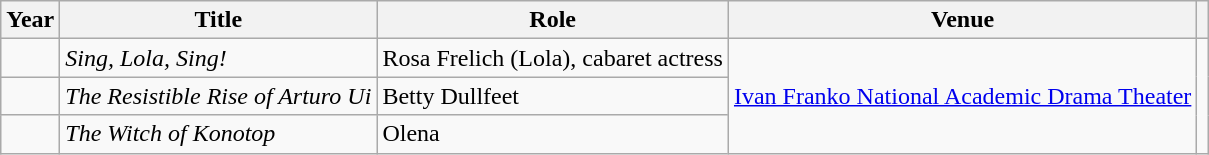<table class="wikitable sortable plainrowheaders">
<tr>
<th>Year</th>
<th>Title</th>
<th>Role</th>
<th>Venue</th>
<th></th>
</tr>
<tr>
<td></td>
<td><em>Sing, Lola, Sing!</em></td>
<td>Rosa Frelich (Lola), cabaret actress</td>
<td rowspan="3"><a href='#'>Ivan Franko National Academic Drama Theater</a></td>
<td rowspan="3"></td>
</tr>
<tr>
<td></td>
<td><em>The Resistible Rise of Arturo Ui</em></td>
<td>Betty Dullfeet</td>
</tr>
<tr>
<td></td>
<td><em>The Witch of Konotop</em></td>
<td>Olena</td>
</tr>
</table>
